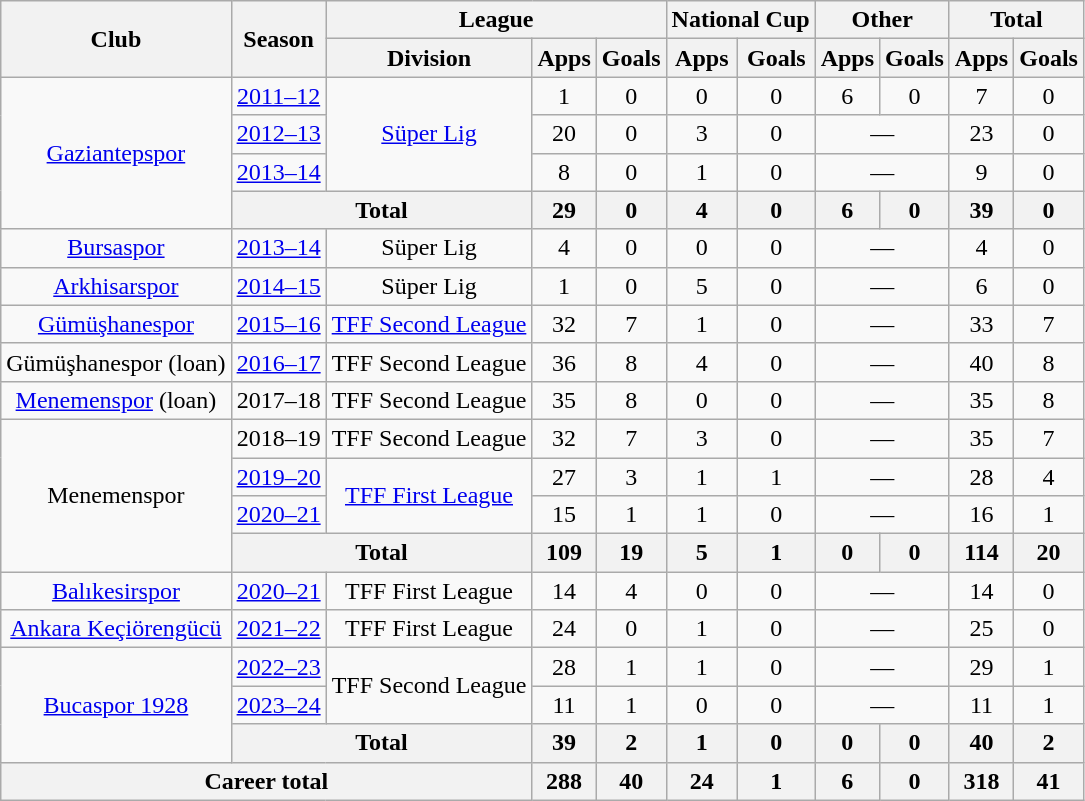<table class="wikitable", style="text-align:center">
<tr>
<th rowspan="2">Club</th>
<th rowspan="2">Season</th>
<th colspan="3">League</th>
<th colspan="2">National Cup</th>
<th colspan="2">Other</th>
<th colspan="2">Total</th>
</tr>
<tr>
<th>Division</th>
<th>Apps</th>
<th>Goals</th>
<th>Apps</th>
<th>Goals</th>
<th>Apps</th>
<th>Goals</th>
<th>Apps</th>
<th>Goals</th>
</tr>
<tr>
<td rowspan="4"><a href='#'>Gaziantepspor</a></td>
<td><a href='#'>2011–12</a></td>
<td rowspan="3"><a href='#'>Süper Lig</a></td>
<td>1</td>
<td>0</td>
<td>0</td>
<td>0</td>
<td>6</td>
<td>0</td>
<td>7</td>
<td>0</td>
</tr>
<tr>
<td><a href='#'>2012–13</a></td>
<td>20</td>
<td>0</td>
<td>3</td>
<td>0</td>
<td colspan="2">—</td>
<td>23</td>
<td>0</td>
</tr>
<tr>
<td><a href='#'>2013–14</a></td>
<td>8</td>
<td>0</td>
<td>1</td>
<td>0</td>
<td colspan="2">—</td>
<td>9</td>
<td>0</td>
</tr>
<tr>
<th colspan="2">Total</th>
<th>29</th>
<th>0</th>
<th>4</th>
<th>0</th>
<th>6</th>
<th>0</th>
<th>39</th>
<th>0</th>
</tr>
<tr>
<td><a href='#'>Bursaspor</a></td>
<td><a href='#'>2013–14</a></td>
<td>Süper Lig</td>
<td>4</td>
<td>0</td>
<td>0</td>
<td>0</td>
<td colspan="2">—</td>
<td>4</td>
<td>0</td>
</tr>
<tr>
<td><a href='#'>Arkhisarspor</a></td>
<td><a href='#'>2014–15</a></td>
<td>Süper Lig</td>
<td>1</td>
<td>0</td>
<td>5</td>
<td>0</td>
<td colspan="2">—</td>
<td>6</td>
<td>0</td>
</tr>
<tr>
<td><a href='#'>Gümüşhanespor</a></td>
<td><a href='#'>2015–16</a></td>
<td><a href='#'>TFF Second League</a></td>
<td>32</td>
<td>7</td>
<td>1</td>
<td>0</td>
<td colspan="2">—</td>
<td>33</td>
<td>7</td>
</tr>
<tr>
<td>Gümüşhanespor (loan)</td>
<td><a href='#'>2016–17</a></td>
<td>TFF Second League</td>
<td>36</td>
<td>8</td>
<td>4</td>
<td>0</td>
<td colspan="2">—</td>
<td>40</td>
<td>8</td>
</tr>
<tr>
<td><a href='#'>Menemenspor</a> (loan)</td>
<td>2017–18</td>
<td>TFF Second League</td>
<td>35</td>
<td>8</td>
<td>0</td>
<td>0</td>
<td colspan="2">—</td>
<td>35</td>
<td>8</td>
</tr>
<tr>
<td rowspan="4">Menemenspor</td>
<td>2018–19</td>
<td>TFF Second League</td>
<td>32</td>
<td>7</td>
<td>3</td>
<td>0</td>
<td colspan="2">—</td>
<td>35</td>
<td>7</td>
</tr>
<tr>
<td><a href='#'>2019–20</a></td>
<td rowspan="2"><a href='#'>TFF First League</a></td>
<td>27</td>
<td>3</td>
<td>1</td>
<td>1</td>
<td colspan="2">—</td>
<td>28</td>
<td>4</td>
</tr>
<tr>
<td><a href='#'>2020–21</a></td>
<td>15</td>
<td>1</td>
<td>1</td>
<td>0</td>
<td colspan="2">—</td>
<td>16</td>
<td>1</td>
</tr>
<tr>
<th colspan="2">Total</th>
<th>109</th>
<th>19</th>
<th>5</th>
<th>1</th>
<th>0</th>
<th>0</th>
<th>114</th>
<th>20</th>
</tr>
<tr>
<td><a href='#'>Balıkesirspor</a></td>
<td><a href='#'>2020–21</a></td>
<td>TFF First League</td>
<td>14</td>
<td>4</td>
<td>0</td>
<td>0</td>
<td colspan="2">—</td>
<td>14</td>
<td>0</td>
</tr>
<tr>
<td><a href='#'>Ankara Keçiörengücü</a></td>
<td><a href='#'>2021–22</a></td>
<td>TFF First League</td>
<td>24</td>
<td>0</td>
<td>1</td>
<td>0</td>
<td colspan="2">—</td>
<td>25</td>
<td>0</td>
</tr>
<tr>
<td rowspan="3"><a href='#'>Bucaspor 1928</a></td>
<td><a href='#'>2022–23</a></td>
<td rowspan="2">TFF Second League</td>
<td>28</td>
<td>1</td>
<td>1</td>
<td>0</td>
<td colspan="2">—</td>
<td>29</td>
<td>1</td>
</tr>
<tr>
<td><a href='#'>2023–24</a></td>
<td>11</td>
<td>1</td>
<td>0</td>
<td>0</td>
<td colspan="2">—</td>
<td>11</td>
<td>1</td>
</tr>
<tr>
<th colspan="2">Total</th>
<th>39</th>
<th>2</th>
<th>1</th>
<th>0</th>
<th>0</th>
<th>0</th>
<th>40</th>
<th>2</th>
</tr>
<tr>
<th colspan="3">Career total</th>
<th>288</th>
<th>40</th>
<th>24</th>
<th>1</th>
<th>6</th>
<th>0</th>
<th>318</th>
<th>41</th>
</tr>
</table>
